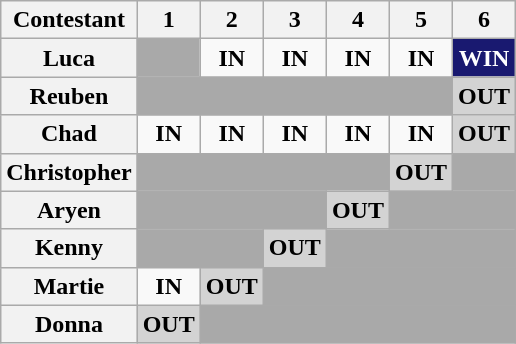<table class="wikitable" align style="text-align:center" center>
<tr>
<th>Contestant</th>
<th>1</th>
<th>2</th>
<th>3</th>
<th>4</th>
<th>5</th>
<th>6</th>
</tr>
<tr>
<th>Luca</th>
<td style="background:darkgrey;" colspan="1"></td>
<td><strong>IN</strong></td>
<td><strong>IN</strong></td>
<td><strong>IN</strong></td>
<td><strong>IN</strong></td>
<td style="background:midnightblue; color:#fff;"><strong>WIN</strong></td>
</tr>
<tr>
<th>Reuben</th>
<td style="background:darkgrey;" colspan="5"></td>
<td style="background:lightgrey;"><strong>OUT</strong></td>
</tr>
<tr>
<th>Chad</th>
<td><strong>IN</strong></td>
<td><strong>IN</strong></td>
<td><strong>IN</strong></td>
<td><strong>IN</strong></td>
<td><strong>IN</strong></td>
<td style="background:lightgrey;"><strong>OUT</strong></td>
</tr>
<tr>
<th>Christopher</th>
<td style="background:darkgrey;" colspan="4"></td>
<td style="background:lightgrey;"><strong>OUT</strong></td>
<td style="background:darkgrey;" colspan="1"></td>
</tr>
<tr>
<th>Aryen</th>
<td style="background:darkgrey;" colspan="3"></td>
<td style="background:lightgrey;"><strong>OUT</strong></td>
<td style="background:darkgrey;" colspan="2"></td>
</tr>
<tr>
<th>Kenny</th>
<td style="background:darkgrey;" colspan="2"></td>
<td style="background:lightgrey;"><strong>OUT</strong></td>
<td style="background:darkgrey;" colspan="3"></td>
</tr>
<tr>
<th>Martie</th>
<td><strong>IN</strong></td>
<td style="background:lightgrey;"><strong>OUT</strong></td>
<td style="background:darkgrey;" colspan="4"></td>
</tr>
<tr>
<th>Donna</th>
<td style="background:lightgrey;"><strong>OUT</strong></td>
<td style="background:darkgrey;" colspan="5"></td>
</tr>
</table>
